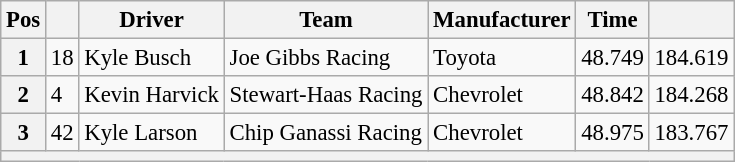<table class="wikitable" style="font-size:95%">
<tr>
<th>Pos</th>
<th></th>
<th>Driver</th>
<th>Team</th>
<th>Manufacturer</th>
<th>Time</th>
<th></th>
</tr>
<tr>
<th>1</th>
<td>18</td>
<td>Kyle Busch</td>
<td>Joe Gibbs Racing</td>
<td>Toyota</td>
<td>48.749</td>
<td>184.619</td>
</tr>
<tr>
<th>2</th>
<td>4</td>
<td>Kevin Harvick</td>
<td>Stewart-Haas Racing</td>
<td>Chevrolet</td>
<td>48.842</td>
<td>184.268</td>
</tr>
<tr>
<th>3</th>
<td>42</td>
<td>Kyle Larson</td>
<td>Chip Ganassi Racing</td>
<td>Chevrolet</td>
<td>48.975</td>
<td>183.767</td>
</tr>
<tr>
<th colspan="7"></th>
</tr>
</table>
